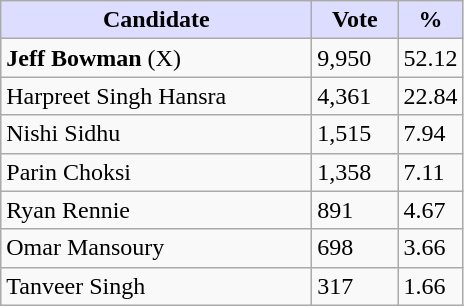<table class="wikitable">
<tr>
<th style="background:#ddf; width:200px;">Candidate</th>
<th style="background:#ddf; width:50px;">Vote</th>
<th style="background:#ddf; width:30px;">%</th>
</tr>
<tr>
<td><strong>Jeff Bowman</strong> (X)</td>
<td>9,950</td>
<td>52.12</td>
</tr>
<tr>
<td>Harpreet Singh Hansra</td>
<td>4,361</td>
<td>22.84</td>
</tr>
<tr>
<td>Nishi Sidhu</td>
<td>1,515</td>
<td>7.94</td>
</tr>
<tr>
<td>Parin Choksi</td>
<td>1,358</td>
<td>7.11</td>
</tr>
<tr>
<td>Ryan Rennie</td>
<td>891</td>
<td>4.67</td>
</tr>
<tr>
<td>Omar Mansoury</td>
<td>698</td>
<td>3.66</td>
</tr>
<tr>
<td>Tanveer Singh</td>
<td>317</td>
<td>1.66</td>
</tr>
</table>
